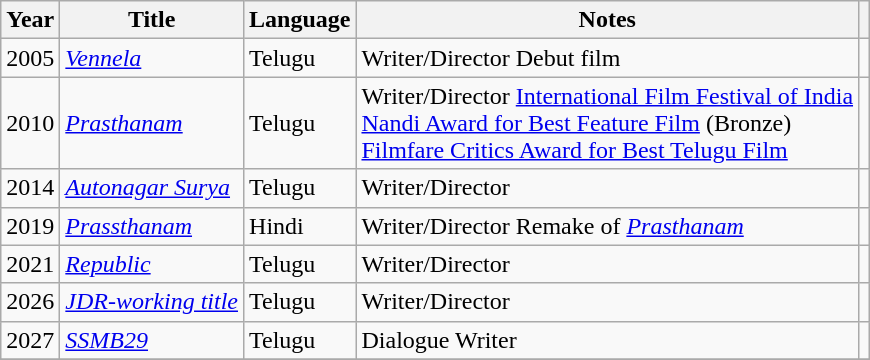<table class="wikitable sortable">
<tr>
<th>Year</th>
<th>Title</th>
<th>Language</th>
<th scope="col" class="unsortable">Notes</th>
<th class="unsortable"></th>
</tr>
<tr>
<td>2005</td>
<td><em><a href='#'>Vennela</a></em></td>
<td>Telugu</td>
<td>Writer/Director Debut film</td>
<td></td>
</tr>
<tr>
<td>2010</td>
<td><em><a href='#'>Prasthanam</a> </em></td>
<td>Telugu</td>
<td>Writer/Director <a href='#'>International Film Festival of India</a><br><a href='#'>Nandi Award for Best Feature Film</a> (Bronze)<br><a href='#'>Filmfare Critics Award for Best Telugu Film</a></td>
<td></td>
</tr>
<tr>
<td>2014</td>
<td><em><a href='#'>Autonagar Surya</a></em></td>
<td>Telugu</td>
<td>Writer/Director</td>
<td></td>
</tr>
<tr>
<td>2019</td>
<td><em><a href='#'>Prassthanam</a></em></td>
<td>Hindi</td>
<td>Writer/Director Remake of <em><a href='#'>Prasthanam</a></em></td>
<td></td>
</tr>
<tr>
<td>2021</td>
<td><em><a href='#'>Republic</a></em></td>
<td>Telugu</td>
<td>Writer/Director</td>
<td></td>
</tr>
<tr>
<td>2026</td>
<td><em><a href='#'>JDR-working title</a></em></td>
<td>Telugu</td>
<td>Writer/Director</td>
<td></td>
</tr>
<tr>
<td>2027</td>
<td><em><a href='#'>SSMB29</a></em></td>
<td>Telugu</td>
<td>Dialogue Writer</td>
<td></td>
</tr>
<tr>
</tr>
</table>
